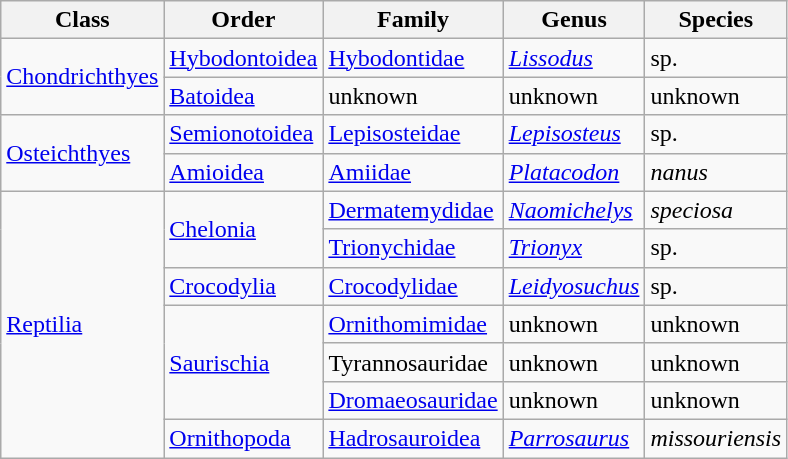<table class="wikitable">
<tr>
<th>Class</th>
<th>Order</th>
<th>Family</th>
<th>Genus</th>
<th>Species</th>
</tr>
<tr>
<td rowspan="2"><a href='#'>Chondrichthyes</a></td>
<td><a href='#'>Hybodontoidea</a></td>
<td><a href='#'>Hybodontidae</a></td>
<td><em><a href='#'>Lissodus</a></em></td>
<td>sp.</td>
</tr>
<tr>
<td><a href='#'>Batoidea</a></td>
<td>unknown</td>
<td>unknown</td>
<td>unknown</td>
</tr>
<tr>
<td rowspan="2"><a href='#'>Osteichthyes</a></td>
<td><a href='#'>Semionotoidea</a></td>
<td><a href='#'>Lepisosteidae</a></td>
<td><em><a href='#'>Lepisosteus</a></em></td>
<td>sp.</td>
</tr>
<tr>
<td><a href='#'>Amioidea</a></td>
<td><a href='#'>Amiidae</a></td>
<td><em><a href='#'>Platacodon</a></em></td>
<td><em>nanus</em></td>
</tr>
<tr>
<td rowspan="7"><a href='#'>Reptilia</a></td>
<td rowspan="2"><a href='#'>Chelonia</a></td>
<td><a href='#'>Dermatemydidae</a></td>
<td><em><a href='#'>Naomichelys</a></em></td>
<td><em>speciosa</em></td>
</tr>
<tr>
<td><a href='#'>Trionychidae</a></td>
<td><em><a href='#'>Trionyx</a></em></td>
<td>sp.</td>
</tr>
<tr>
<td><a href='#'>Crocodylia</a></td>
<td><a href='#'>Crocodylidae</a></td>
<td><em><a href='#'>Leidyosuchus</a></em></td>
<td>sp.</td>
</tr>
<tr>
<td rowspan="3"><a href='#'>Saurischia</a></td>
<td><a href='#'>Ornithomimidae</a></td>
<td>unknown</td>
<td>unknown</td>
</tr>
<tr>
<td>Tyrannosauridae</td>
<td>unknown</td>
<td>unknown</td>
</tr>
<tr>
<td><a href='#'>Dromaeosauridae</a></td>
<td>unknown</td>
<td>unknown</td>
</tr>
<tr>
<td><a href='#'>Ornithopoda</a></td>
<td><a href='#'>Hadrosauroidea</a></td>
<td><em><a href='#'>Parrosaurus</a></em></td>
<td><em>missouriensis</em></td>
</tr>
</table>
